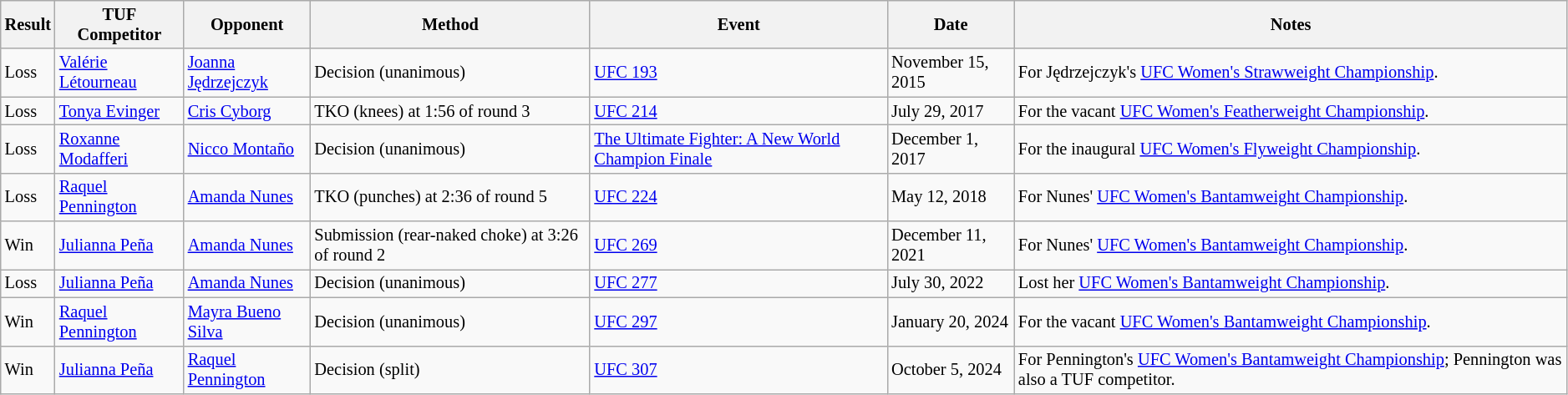<table class="wikitable sortable" style="font-size:85%; text-align:left; width:99%;">
<tr>
<th>Result</th>
<th>TUF Competitor</th>
<th>Opponent</th>
<th>Method</th>
<th>Event</th>
<th>Date</th>
<th>Notes</th>
</tr>
<tr>
<td>Loss</td>
<td><a href='#'>Valérie Létourneau</a></td>
<td><a href='#'>Joanna Jędrzejczyk</a></td>
<td>Decision (unanimous)</td>
<td><a href='#'>UFC 193</a></td>
<td>November 15, 2015</td>
<td>For Jędrzejczyk's <a href='#'>UFC Women's Strawweight Championship</a>.</td>
</tr>
<tr>
<td>Loss</td>
<td><a href='#'>Tonya Evinger</a></td>
<td><a href='#'>Cris Cyborg</a></td>
<td>TKO (knees) at 1:56 of round 3</td>
<td><a href='#'>UFC 214</a></td>
<td>July 29, 2017</td>
<td>For the vacant <a href='#'>UFC Women's Featherweight Championship</a>.</td>
</tr>
<tr>
<td>Loss</td>
<td><a href='#'>Roxanne Modafferi</a></td>
<td><a href='#'>Nicco Montaño</a></td>
<td>Decision (unanimous)</td>
<td><a href='#'>The Ultimate Fighter: A New World Champion Finale</a></td>
<td>December 1, 2017</td>
<td>For the inaugural <a href='#'>UFC Women's Flyweight Championship</a>.</td>
</tr>
<tr>
<td>Loss</td>
<td><a href='#'>Raquel Pennington</a></td>
<td><a href='#'>Amanda Nunes</a></td>
<td>TKO (punches) at 2:36 of round 5</td>
<td><a href='#'>UFC 224</a></td>
<td>May 12, 2018</td>
<td>For Nunes' <a href='#'>UFC Women's Bantamweight Championship</a>.</td>
</tr>
<tr>
<td>Win</td>
<td><a href='#'>Julianna Peña</a></td>
<td><a href='#'>Amanda Nunes</a></td>
<td>Submission (rear-naked choke) at 3:26 of round 2</td>
<td><a href='#'>UFC 269</a></td>
<td>December 11, 2021</td>
<td>For Nunes' <a href='#'>UFC Women's Bantamweight Championship</a>.</td>
</tr>
<tr>
<td>Loss</td>
<td><a href='#'>Julianna Peña</a></td>
<td><a href='#'>Amanda Nunes</a></td>
<td>Decision (unanimous)</td>
<td><a href='#'>UFC 277</a></td>
<td>July 30, 2022</td>
<td>Lost her <a href='#'>UFC Women's Bantamweight Championship</a>.</td>
</tr>
<tr>
<td>Win</td>
<td><a href='#'>Raquel Pennington</a></td>
<td><a href='#'>Mayra Bueno Silva</a></td>
<td>Decision (unanimous)</td>
<td><a href='#'>UFC 297</a></td>
<td>January 20, 2024</td>
<td>For the vacant <a href='#'>UFC Women's Bantamweight Championship</a>.</td>
</tr>
<tr>
<td>Win</td>
<td><a href='#'>Julianna Peña</a></td>
<td><a href='#'>Raquel Pennington</a></td>
<td>Decision (split)</td>
<td><a href='#'>UFC 307</a></td>
<td>October 5, 2024</td>
<td>For Pennington's <a href='#'>UFC Women's Bantamweight Championship</a>; Pennington was also a TUF competitor.</td>
</tr>
</table>
